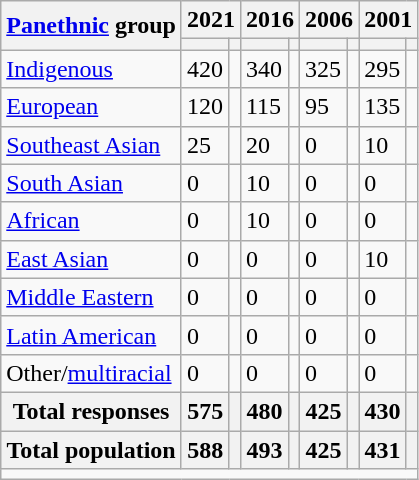<table class="wikitable collapsible sortable">
<tr>
<th rowspan="2"><a href='#'>Panethnic</a> group</th>
<th colspan="2">2021</th>
<th colspan="2">2016</th>
<th colspan="2">2006</th>
<th colspan="2">2001</th>
</tr>
<tr>
<th><a href='#'></a></th>
<th></th>
<th></th>
<th></th>
<th></th>
<th></th>
<th></th>
<th></th>
</tr>
<tr>
<td><a href='#'>Indigenous</a></td>
<td>420</td>
<td></td>
<td>340</td>
<td></td>
<td>325</td>
<td></td>
<td>295</td>
<td></td>
</tr>
<tr>
<td><a href='#'>European</a></td>
<td>120</td>
<td></td>
<td>115</td>
<td></td>
<td>95</td>
<td></td>
<td>135</td>
<td></td>
</tr>
<tr>
<td><a href='#'>Southeast Asian</a></td>
<td>25</td>
<td></td>
<td>20</td>
<td></td>
<td>0</td>
<td></td>
<td>10</td>
<td></td>
</tr>
<tr>
<td><a href='#'>South Asian</a></td>
<td>0</td>
<td></td>
<td>10</td>
<td></td>
<td>0</td>
<td></td>
<td>0</td>
<td></td>
</tr>
<tr>
<td><a href='#'>African</a></td>
<td>0</td>
<td></td>
<td>10</td>
<td></td>
<td>0</td>
<td></td>
<td>0</td>
<td></td>
</tr>
<tr>
<td><a href='#'>East Asian</a></td>
<td>0</td>
<td></td>
<td>0</td>
<td></td>
<td>0</td>
<td></td>
<td>10</td>
<td></td>
</tr>
<tr>
<td><a href='#'>Middle Eastern</a></td>
<td>0</td>
<td></td>
<td>0</td>
<td></td>
<td>0</td>
<td></td>
<td>0</td>
<td></td>
</tr>
<tr>
<td><a href='#'>Latin American</a></td>
<td>0</td>
<td></td>
<td>0</td>
<td></td>
<td>0</td>
<td></td>
<td>0</td>
<td></td>
</tr>
<tr>
<td>Other/<a href='#'>multiracial</a></td>
<td>0</td>
<td></td>
<td>0</td>
<td></td>
<td>0</td>
<td></td>
<td>0</td>
<td></td>
</tr>
<tr>
<th>Total responses</th>
<th>575</th>
<th></th>
<th>480</th>
<th></th>
<th>425</th>
<th></th>
<th>430</th>
<th></th>
</tr>
<tr class="sortbottom">
<th>Total population</th>
<th>588</th>
<th></th>
<th>493</th>
<th></th>
<th>425</th>
<th></th>
<th>431</th>
<th></th>
</tr>
<tr class="sortbottom">
<td colspan="11"></td>
</tr>
</table>
